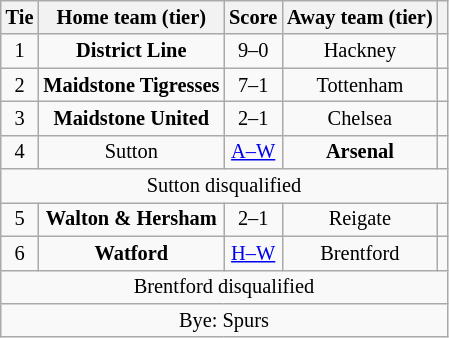<table class="wikitable" style="text-align:center; font-size:85%">
<tr>
<th>Tie</th>
<th>Home team (tier)</th>
<th>Score</th>
<th>Away team (tier)</th>
<th></th>
</tr>
<tr>
<td align="center">1</td>
<td><strong>District Line</strong></td>
<td align="center">9–0</td>
<td>Hackney</td>
<td></td>
</tr>
<tr>
<td align="center">2</td>
<td><strong>Maidstone Tigresses</strong></td>
<td align="center">7–1</td>
<td>Tottenham</td>
<td></td>
</tr>
<tr>
<td align="center">3</td>
<td><strong>Maidstone United</strong></td>
<td align="center">2–1</td>
<td>Chelsea</td>
<td></td>
</tr>
<tr>
<td align="center">4</td>
<td>Sutton</td>
<td align="center"><a href='#'>A–W</a></td>
<td><strong>Arsenal</strong></td>
<td></td>
</tr>
<tr>
<td colspan="5" align="center">Sutton disqualified</td>
</tr>
<tr>
<td align="center">5</td>
<td><strong>Walton & Hersham</strong></td>
<td align="center">2–1</td>
<td>Reigate</td>
<td></td>
</tr>
<tr>
<td align="center">6</td>
<td><strong>Watford</strong></td>
<td align="center"><a href='#'>H–W</a></td>
<td>Brentford</td>
<td></td>
</tr>
<tr>
<td colspan="5" align="center">Brentford disqualified</td>
</tr>
<tr>
<td colspan="5" align="center">Bye: Spurs</td>
</tr>
</table>
